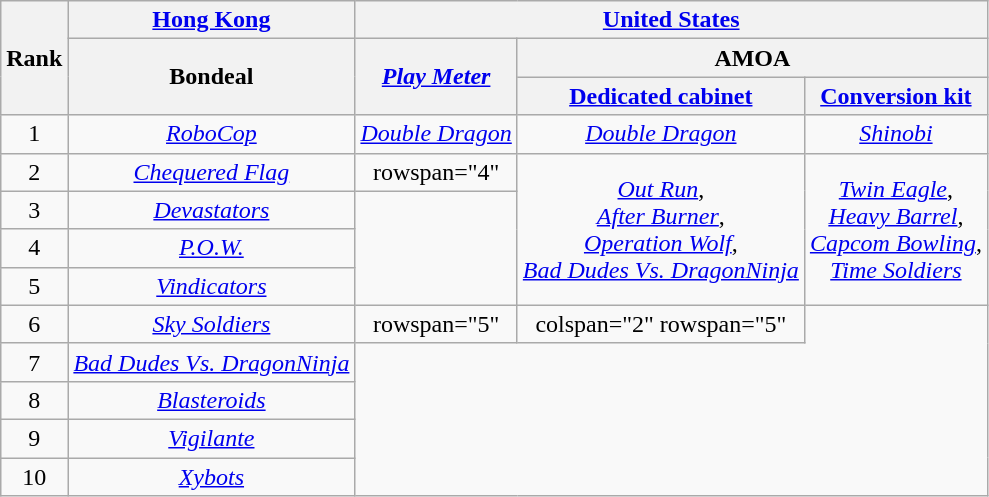<table class="wikitable sortable" style="text-align:center">
<tr>
<th rowspan="3">Rank</th>
<th><a href='#'>Hong Kong</a></th>
<th colspan="3"><a href='#'>United States</a></th>
</tr>
<tr>
<th rowspan="2">Bondeal</th>
<th rowspan="2"><em><a href='#'>Play Meter</a></em></th>
<th colspan="2">AMOA</th>
</tr>
<tr>
<th><a href='#'>Dedicated cabinet</a></th>
<th><a href='#'>Conversion kit</a></th>
</tr>
<tr>
<td>1</td>
<td><em><a href='#'>RoboCop</a></em></td>
<td><em><a href='#'>Double Dragon</a></em></td>
<td><em><a href='#'>Double Dragon</a></em></td>
<td><em><a href='#'>Shinobi</a></em></td>
</tr>
<tr>
<td>2</td>
<td><em><a href='#'>Chequered Flag</a></em></td>
<td>rowspan="4" </td>
<td rowspan="4"><em><a href='#'>Out Run</a></em>, <br> <em><a href='#'>After Burner</a></em>, <br> <em><a href='#'>Operation Wolf</a></em>, <br> <em><a href='#'>Bad Dudes Vs. DragonNinja</a></em></td>
<td rowspan="4"><em><a href='#'>Twin Eagle</a></em>, <br> <em><a href='#'>Heavy Barrel</a></em>, <br> <em><a href='#'>Capcom Bowling</a></em>, <br> <em><a href='#'>Time Soldiers</a></em></td>
</tr>
<tr>
<td>3</td>
<td><em><a href='#'>Devastators</a></em></td>
</tr>
<tr>
<td>4</td>
<td><em><a href='#'>P.O.W.</a></em></td>
</tr>
<tr>
<td>5</td>
<td><em><a href='#'>Vindicators</a></em></td>
</tr>
<tr>
<td>6</td>
<td><em><a href='#'>Sky Soldiers</a></em></td>
<td>rowspan="5" </td>
<td>colspan="2" rowspan="5" </td>
</tr>
<tr>
<td>7</td>
<td><em><a href='#'>Bad Dudes Vs. DragonNinja</a></em></td>
</tr>
<tr>
<td>8</td>
<td><em><a href='#'>Blasteroids</a></em></td>
</tr>
<tr>
<td>9</td>
<td><em><a href='#'>Vigilante</a></em></td>
</tr>
<tr>
<td>10</td>
<td><em><a href='#'>Xybots</a></em></td>
</tr>
</table>
